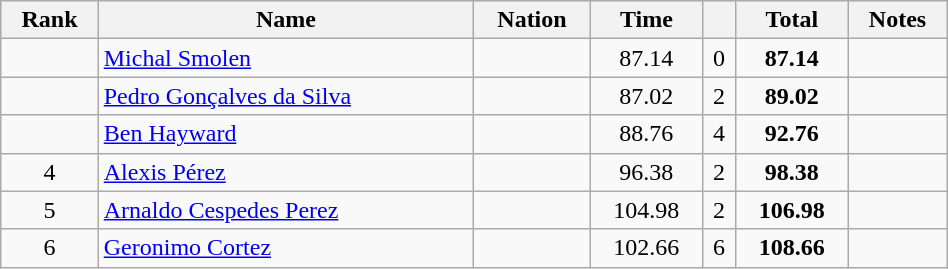<table class="wikitable" style="text-align:center" width=50%>
<tr>
<th>Rank</th>
<th>Name</th>
<th>Nation</th>
<th>Time</th>
<th></th>
<th>Total</th>
<th>Notes</th>
</tr>
<tr>
<td></td>
<td align=left><a href='#'>Michal Smolen</a></td>
<td align=left></td>
<td>87.14</td>
<td>0</td>
<td><strong>87.14</strong></td>
<td></td>
</tr>
<tr>
<td></td>
<td align=left><a href='#'>Pedro Gonçalves da Silva</a></td>
<td align=left></td>
<td>87.02</td>
<td>2</td>
<td><strong>89.02</strong></td>
<td></td>
</tr>
<tr>
<td></td>
<td align=left><a href='#'>Ben Hayward</a></td>
<td align=left></td>
<td>88.76</td>
<td>4</td>
<td><strong>92.76</strong></td>
<td></td>
</tr>
<tr>
<td>4</td>
<td align=left><a href='#'>Alexis Pérez</a></td>
<td align=left></td>
<td>96.38</td>
<td>2</td>
<td><strong>98.38 </strong></td>
<td></td>
</tr>
<tr>
<td>5</td>
<td align=left><a href='#'>Arnaldo Cespedes Perez</a></td>
<td align=left></td>
<td>104.98</td>
<td>2</td>
<td><strong>106.98 </strong></td>
<td></td>
</tr>
<tr>
<td>6</td>
<td align=left><a href='#'>Geronimo Cortez</a></td>
<td align=left></td>
<td>102.66</td>
<td>6</td>
<td><strong>108.66 </strong></td>
<td></td>
</tr>
</table>
